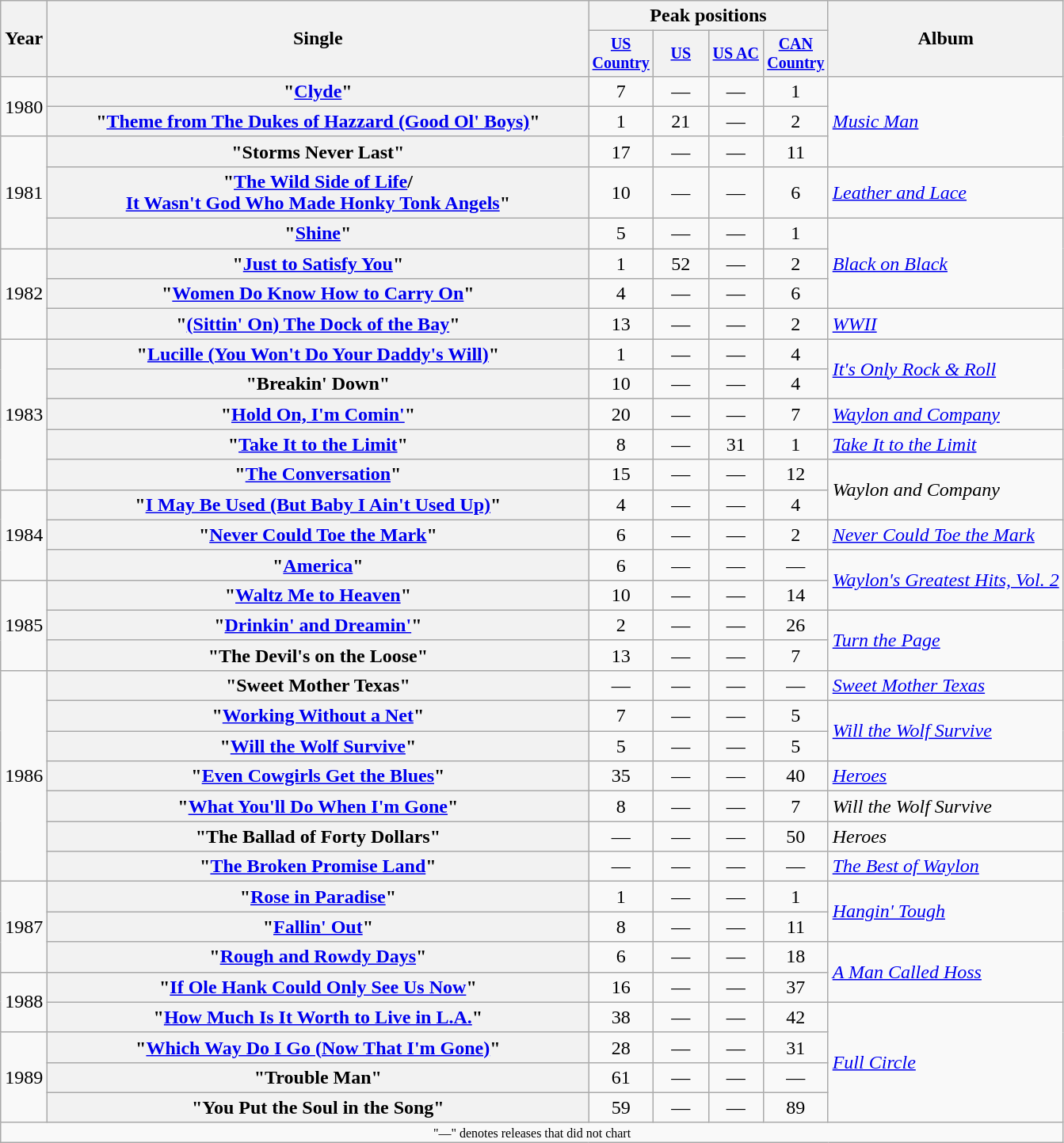<table class="wikitable plainrowheaders" style="text-align:center;">
<tr>
<th rowspan="2">Year</th>
<th rowspan="2" style="width:28em;">Single</th>
<th colspan="4">Peak positions</th>
<th rowspan="2">Album</th>
</tr>
<tr style="font-size:smaller;">
<th width="40"><a href='#'>US Country</a><br></th>
<th width="40"><a href='#'>US</a><br></th>
<th width="40"><a href='#'>US AC</a><br></th>
<th width="40"><a href='#'>CAN Country</a><br></th>
</tr>
<tr>
<td rowspan="2">1980</td>
<th scope="row">"<a href='#'>Clyde</a>"</th>
<td>7</td>
<td>—</td>
<td>—</td>
<td>1</td>
<td rowspan="3" align="left"><em><a href='#'>Music Man</a></em></td>
</tr>
<tr>
<th scope="row">"<a href='#'>Theme from The Dukes of Hazzard (Good Ol' Boys)</a>"</th>
<td>1</td>
<td>21</td>
<td>—</td>
<td>2</td>
</tr>
<tr>
<td rowspan="3">1981</td>
<th scope="row">"Storms Never Last" </th>
<td>17</td>
<td>—</td>
<td>—</td>
<td>11</td>
</tr>
<tr>
<th scope="row">"<a href='#'>The Wild Side of Life</a>/<br><a href='#'>It Wasn't God Who Made Honky Tonk Angels</a>" </th>
<td>10</td>
<td>—</td>
<td>—</td>
<td>6</td>
<td align="left"><em><a href='#'>Leather and Lace</a></em></td>
</tr>
<tr>
<th scope="row">"<a href='#'>Shine</a>"</th>
<td>5</td>
<td>—</td>
<td>—</td>
<td>1</td>
<td rowspan="3" align="left"><em><a href='#'>Black on Black</a></em></td>
</tr>
<tr>
<td rowspan="3">1982</td>
<th scope="row">"<a href='#'>Just to Satisfy You</a>" </th>
<td>1</td>
<td>52</td>
<td>—</td>
<td>2</td>
</tr>
<tr>
<th scope="row">"<a href='#'>Women Do Know How to Carry On</a>"</th>
<td>4</td>
<td>—</td>
<td>—</td>
<td>6</td>
</tr>
<tr>
<th scope="row">"<a href='#'>(Sittin' On) The Dock of the Bay</a>" </th>
<td>13</td>
<td>—</td>
<td>—</td>
<td>2</td>
<td align="left"><em><a href='#'>WWII</a></em></td>
</tr>
<tr>
<td rowspan="5">1983</td>
<th scope="row">"<a href='#'>Lucille (You Won't Do Your Daddy's Will)</a>"</th>
<td>1</td>
<td>—</td>
<td>—</td>
<td>4</td>
<td rowspan="2" align="left"><em><a href='#'>It's Only Rock & Roll</a></em></td>
</tr>
<tr>
<th scope="row">"Breakin' Down"</th>
<td>10</td>
<td>—</td>
<td>—</td>
<td>4</td>
</tr>
<tr>
<th scope="row">"<a href='#'>Hold On, I'm Comin'</a>" </th>
<td>20</td>
<td>—</td>
<td>—</td>
<td>7</td>
<td align="left"><em><a href='#'>Waylon and Company</a></em></td>
</tr>
<tr>
<th scope="row">"<a href='#'>Take It to the Limit</a>" </th>
<td>8</td>
<td>—</td>
<td>31</td>
<td>1</td>
<td align="left"><em><a href='#'>Take It to the Limit</a></em></td>
</tr>
<tr>
<th scope="row">"<a href='#'>The Conversation</a>" </th>
<td>15</td>
<td>—</td>
<td>—</td>
<td>12</td>
<td rowspan="2" align="left"><em>Waylon and Company</em></td>
</tr>
<tr>
<td rowspan="3">1984</td>
<th scope="row">"<a href='#'>I May Be Used (But Baby I Ain't Used Up)</a>"</th>
<td>4</td>
<td>—</td>
<td>—</td>
<td>4</td>
</tr>
<tr>
<th scope="row">"<a href='#'>Never Could Toe the Mark</a>"</th>
<td>6</td>
<td>—</td>
<td>—</td>
<td>2</td>
<td align="left"><em><a href='#'>Never Could Toe the Mark</a></em></td>
</tr>
<tr>
<th scope="row">"<a href='#'>America</a>"</th>
<td>6</td>
<td>—</td>
<td>—</td>
<td>—</td>
<td rowspan="2" align="left"><em><a href='#'>Waylon's Greatest Hits, Vol. 2</a></em></td>
</tr>
<tr>
<td rowspan="3">1985</td>
<th scope="row">"<a href='#'>Waltz Me to Heaven</a>"</th>
<td>10</td>
<td>—</td>
<td>—</td>
<td>14</td>
</tr>
<tr>
<th scope="row">"<a href='#'>Drinkin' and Dreamin'</a>"</th>
<td>2</td>
<td>—</td>
<td>—</td>
<td>26</td>
<td rowspan="2" align="left"><em><a href='#'>Turn the Page</a></em></td>
</tr>
<tr>
<th scope="row">"The Devil's on the Loose"</th>
<td>13</td>
<td>—</td>
<td>—</td>
<td>7</td>
</tr>
<tr>
<td rowspan="7">1986</td>
<th scope="row">"Sweet Mother Texas"</th>
<td>—</td>
<td>—</td>
<td>—</td>
<td>—</td>
<td align="left"><em><a href='#'>Sweet Mother Texas</a></em></td>
</tr>
<tr>
<th scope="row">"<a href='#'>Working Without a Net</a>"</th>
<td>7</td>
<td>—</td>
<td>—</td>
<td>5</td>
<td rowspan="2" align="left"><em><a href='#'>Will the Wolf Survive</a></em></td>
</tr>
<tr>
<th scope="row">"<a href='#'>Will the Wolf Survive</a>"</th>
<td>5</td>
<td>—</td>
<td>—</td>
<td>5</td>
</tr>
<tr>
<th scope="row">"<a href='#'>Even Cowgirls Get the Blues</a>" </th>
<td>35</td>
<td>—</td>
<td>—</td>
<td>40</td>
<td align="left"><em><a href='#'>Heroes</a></em></td>
</tr>
<tr>
<th scope="row">"<a href='#'>What You'll Do When I'm Gone</a>"</th>
<td>8</td>
<td>—</td>
<td>—</td>
<td>7</td>
<td align="left"><em>Will the Wolf Survive</em></td>
</tr>
<tr>
<th scope="row">"The Ballad of Forty Dollars" </th>
<td>—</td>
<td>—</td>
<td>—</td>
<td>50</td>
<td align="left"><em>Heroes</em></td>
</tr>
<tr>
<th scope="row">"<a href='#'>The Broken Promise Land</a>"</th>
<td>—</td>
<td>—</td>
<td>—</td>
<td>—</td>
<td align="left"><em><a href='#'>The Best of Waylon</a></em></td>
</tr>
<tr>
<td rowspan="3">1987</td>
<th scope="row">"<a href='#'>Rose in Paradise</a>"</th>
<td>1</td>
<td>—</td>
<td>—</td>
<td>1</td>
<td rowspan="2" align="left"><em><a href='#'>Hangin' Tough</a></em></td>
</tr>
<tr>
<th scope="row">"<a href='#'>Fallin' Out</a>"</th>
<td>8</td>
<td>—</td>
<td>—</td>
<td>11</td>
</tr>
<tr>
<th scope="row">"<a href='#'>Rough and Rowdy Days</a>"</th>
<td>6</td>
<td>—</td>
<td>—</td>
<td>18</td>
<td rowspan="2" align="left"><em><a href='#'>A Man Called Hoss</a></em></td>
</tr>
<tr>
<td rowspan="2">1988</td>
<th scope="row">"<a href='#'>If Ole Hank Could Only See Us Now</a>"</th>
<td>16</td>
<td>—</td>
<td>—</td>
<td>37</td>
</tr>
<tr>
<th scope="row">"<a href='#'>How Much Is It Worth to Live in L.A.</a>"</th>
<td>38</td>
<td>—</td>
<td>—</td>
<td>42</td>
<td rowspan="4" align="left"><em><a href='#'>Full Circle</a></em></td>
</tr>
<tr>
<td rowspan="3">1989</td>
<th scope="row">"<a href='#'>Which Way Do I Go (Now That I'm Gone)</a>"</th>
<td>28</td>
<td>—</td>
<td>—</td>
<td>31</td>
</tr>
<tr>
<th scope="row">"Trouble Man"</th>
<td>61</td>
<td>—</td>
<td>—</td>
<td>—</td>
</tr>
<tr>
<th scope="row">"You Put the Soul in the Song"</th>
<td>59</td>
<td>—</td>
<td>—</td>
<td>89</td>
</tr>
<tr>
<td colspan="7" style="font-size:8pt">"—" denotes releases that did not chart</td>
</tr>
</table>
